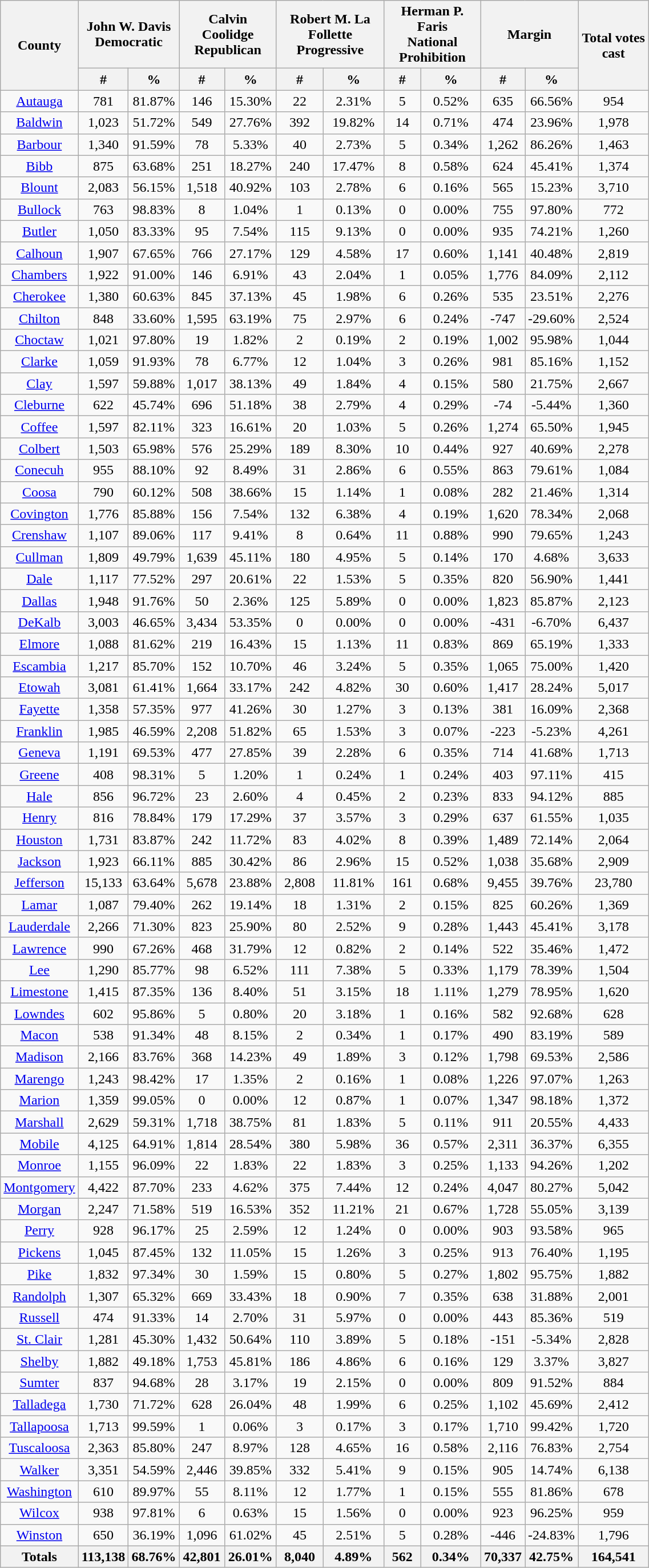<table width="60%" class="wikitable sortable" style="text-align:center;">
<tr>
<th rowspan="2">County</th>
<th colspan="2">John W. Davis<br>Democratic</th>
<th colspan="2">Calvin Coolidge<br>Republican</th>
<th colspan="2">Robert M. La Follette<br>Progressive</th>
<th colspan="2">Herman P. Faris<br>National Prohibition</th>
<th colspan="2">Margin</th>
<th rowspan="2">Total votes cast</th>
</tr>
<tr>
<th style="text-align:center;" data-sort-type="number">#</th>
<th style="text-align:center;" data-sort-type="number">%</th>
<th style="text-align:center;" data-sort-type="number">#</th>
<th style="text-align:center;" data-sort-type="number">%</th>
<th style="text-align:center;" data-sort-type="number">#</th>
<th style="text-align:center;" data-sort-type="number">%</th>
<th style="text-align:center;" data-sort-type="number">#</th>
<th style="text-align:center;" data-sort-type="number">%</th>
<th style="text-align:center;" data-sort-type="number">#</th>
<th style="text-align:center;" data-sort-type="number">%</th>
</tr>
<tr>
<td><a href='#'>Autauga</a></td>
<td>781</td>
<td>81.87%</td>
<td>146</td>
<td>15.30%</td>
<td>22</td>
<td>2.31%</td>
<td>5</td>
<td>0.52%</td>
<td>635</td>
<td>66.56%</td>
<td>954</td>
</tr>
<tr>
<td><a href='#'>Baldwin</a></td>
<td>1,023</td>
<td>51.72%</td>
<td>549</td>
<td>27.76%</td>
<td>392</td>
<td>19.82%</td>
<td>14</td>
<td>0.71%</td>
<td>474</td>
<td>23.96%</td>
<td>1,978</td>
</tr>
<tr>
<td><a href='#'>Barbour</a></td>
<td>1,340</td>
<td>91.59%</td>
<td>78</td>
<td>5.33%</td>
<td>40</td>
<td>2.73%</td>
<td>5</td>
<td>0.34%</td>
<td>1,262</td>
<td>86.26%</td>
<td>1,463</td>
</tr>
<tr>
<td><a href='#'>Bibb</a></td>
<td>875</td>
<td>63.68%</td>
<td>251</td>
<td>18.27%</td>
<td>240</td>
<td>17.47%</td>
<td>8</td>
<td>0.58%</td>
<td>624</td>
<td>45.41%</td>
<td>1,374</td>
</tr>
<tr>
<td><a href='#'>Blount</a></td>
<td>2,083</td>
<td>56.15%</td>
<td>1,518</td>
<td>40.92%</td>
<td>103</td>
<td>2.78%</td>
<td>6</td>
<td>0.16%</td>
<td>565</td>
<td>15.23%</td>
<td>3,710</td>
</tr>
<tr>
<td><a href='#'>Bullock</a></td>
<td>763</td>
<td>98.83%</td>
<td>8</td>
<td>1.04%</td>
<td>1</td>
<td>0.13%</td>
<td>0</td>
<td>0.00%</td>
<td>755</td>
<td>97.80%</td>
<td>772</td>
</tr>
<tr>
<td><a href='#'>Butler</a></td>
<td>1,050</td>
<td>83.33%</td>
<td>95</td>
<td>7.54%</td>
<td>115</td>
<td>9.13%</td>
<td>0</td>
<td>0.00%</td>
<td>935</td>
<td>74.21%</td>
<td>1,260</td>
</tr>
<tr>
<td><a href='#'>Calhoun</a></td>
<td>1,907</td>
<td>67.65%</td>
<td>766</td>
<td>27.17%</td>
<td>129</td>
<td>4.58%</td>
<td>17</td>
<td>0.60%</td>
<td>1,141</td>
<td>40.48%</td>
<td>2,819</td>
</tr>
<tr>
<td><a href='#'>Chambers</a></td>
<td>1,922</td>
<td>91.00%</td>
<td>146</td>
<td>6.91%</td>
<td>43</td>
<td>2.04%</td>
<td>1</td>
<td>0.05%</td>
<td>1,776</td>
<td>84.09%</td>
<td>2,112</td>
</tr>
<tr>
<td><a href='#'>Cherokee</a></td>
<td>1,380</td>
<td>60.63%</td>
<td>845</td>
<td>37.13%</td>
<td>45</td>
<td>1.98%</td>
<td>6</td>
<td>0.26%</td>
<td>535</td>
<td>23.51%</td>
<td>2,276</td>
</tr>
<tr>
<td><a href='#'>Chilton</a></td>
<td>848</td>
<td>33.60%</td>
<td>1,595</td>
<td>63.19%</td>
<td>75</td>
<td>2.97%</td>
<td>6</td>
<td>0.24%</td>
<td>-747</td>
<td>-29.60%</td>
<td>2,524</td>
</tr>
<tr>
<td><a href='#'>Choctaw</a></td>
<td>1,021</td>
<td>97.80%</td>
<td>19</td>
<td>1.82%</td>
<td>2</td>
<td>0.19%</td>
<td>2</td>
<td>0.19%</td>
<td>1,002</td>
<td>95.98%</td>
<td>1,044</td>
</tr>
<tr>
<td><a href='#'>Clarke</a></td>
<td>1,059</td>
<td>91.93%</td>
<td>78</td>
<td>6.77%</td>
<td>12</td>
<td>1.04%</td>
<td>3</td>
<td>0.26%</td>
<td>981</td>
<td>85.16%</td>
<td>1,152</td>
</tr>
<tr>
<td><a href='#'>Clay</a></td>
<td>1,597</td>
<td>59.88%</td>
<td>1,017</td>
<td>38.13%</td>
<td>49</td>
<td>1.84%</td>
<td>4</td>
<td>0.15%</td>
<td>580</td>
<td>21.75%</td>
<td>2,667</td>
</tr>
<tr>
<td><a href='#'>Cleburne</a></td>
<td>622</td>
<td>45.74%</td>
<td>696</td>
<td>51.18%</td>
<td>38</td>
<td>2.79%</td>
<td>4</td>
<td>0.29%</td>
<td>-74</td>
<td>-5.44%</td>
<td>1,360</td>
</tr>
<tr>
<td><a href='#'>Coffee</a></td>
<td>1,597</td>
<td>82.11%</td>
<td>323</td>
<td>16.61%</td>
<td>20</td>
<td>1.03%</td>
<td>5</td>
<td>0.26%</td>
<td>1,274</td>
<td>65.50%</td>
<td>1,945</td>
</tr>
<tr>
<td><a href='#'>Colbert</a></td>
<td>1,503</td>
<td>65.98%</td>
<td>576</td>
<td>25.29%</td>
<td>189</td>
<td>8.30%</td>
<td>10</td>
<td>0.44%</td>
<td>927</td>
<td>40.69%</td>
<td>2,278</td>
</tr>
<tr>
<td><a href='#'>Conecuh</a></td>
<td>955</td>
<td>88.10%</td>
<td>92</td>
<td>8.49%</td>
<td>31</td>
<td>2.86%</td>
<td>6</td>
<td>0.55%</td>
<td>863</td>
<td>79.61%</td>
<td>1,084</td>
</tr>
<tr>
<td><a href='#'>Coosa</a></td>
<td>790</td>
<td>60.12%</td>
<td>508</td>
<td>38.66%</td>
<td>15</td>
<td>1.14%</td>
<td>1</td>
<td>0.08%</td>
<td>282</td>
<td>21.46%</td>
<td>1,314</td>
</tr>
<tr>
<td><a href='#'>Covington</a></td>
<td>1,776</td>
<td>85.88%</td>
<td>156</td>
<td>7.54%</td>
<td>132</td>
<td>6.38%</td>
<td>4</td>
<td>0.19%</td>
<td>1,620</td>
<td>78.34%</td>
<td>2,068</td>
</tr>
<tr>
<td><a href='#'>Crenshaw</a></td>
<td>1,107</td>
<td>89.06%</td>
<td>117</td>
<td>9.41%</td>
<td>8</td>
<td>0.64%</td>
<td>11</td>
<td>0.88%</td>
<td>990</td>
<td>79.65%</td>
<td>1,243</td>
</tr>
<tr>
<td><a href='#'>Cullman</a></td>
<td>1,809</td>
<td>49.79%</td>
<td>1,639</td>
<td>45.11%</td>
<td>180</td>
<td>4.95%</td>
<td>5</td>
<td>0.14%</td>
<td>170</td>
<td>4.68%</td>
<td>3,633</td>
</tr>
<tr>
<td><a href='#'>Dale</a></td>
<td>1,117</td>
<td>77.52%</td>
<td>297</td>
<td>20.61%</td>
<td>22</td>
<td>1.53%</td>
<td>5</td>
<td>0.35%</td>
<td>820</td>
<td>56.90%</td>
<td>1,441</td>
</tr>
<tr>
<td><a href='#'>Dallas</a></td>
<td>1,948</td>
<td>91.76%</td>
<td>50</td>
<td>2.36%</td>
<td>125</td>
<td>5.89%</td>
<td>0</td>
<td>0.00%</td>
<td>1,823</td>
<td>85.87%</td>
<td>2,123</td>
</tr>
<tr>
<td><a href='#'>DeKalb</a></td>
<td>3,003</td>
<td>46.65%</td>
<td>3,434</td>
<td>53.35%</td>
<td>0</td>
<td>0.00%</td>
<td>0</td>
<td>0.00%</td>
<td>-431</td>
<td>-6.70%</td>
<td>6,437</td>
</tr>
<tr>
<td><a href='#'>Elmore</a></td>
<td>1,088</td>
<td>81.62%</td>
<td>219</td>
<td>16.43%</td>
<td>15</td>
<td>1.13%</td>
<td>11</td>
<td>0.83%</td>
<td>869</td>
<td>65.19%</td>
<td>1,333</td>
</tr>
<tr>
<td><a href='#'>Escambia</a></td>
<td>1,217</td>
<td>85.70%</td>
<td>152</td>
<td>10.70%</td>
<td>46</td>
<td>3.24%</td>
<td>5</td>
<td>0.35%</td>
<td>1,065</td>
<td>75.00%</td>
<td>1,420</td>
</tr>
<tr>
<td><a href='#'>Etowah</a></td>
<td>3,081</td>
<td>61.41%</td>
<td>1,664</td>
<td>33.17%</td>
<td>242</td>
<td>4.82%</td>
<td>30</td>
<td>0.60%</td>
<td>1,417</td>
<td>28.24%</td>
<td>5,017</td>
</tr>
<tr>
<td><a href='#'>Fayette</a></td>
<td>1,358</td>
<td>57.35%</td>
<td>977</td>
<td>41.26%</td>
<td>30</td>
<td>1.27%</td>
<td>3</td>
<td>0.13%</td>
<td>381</td>
<td>16.09%</td>
<td>2,368</td>
</tr>
<tr>
<td><a href='#'>Franklin</a></td>
<td>1,985</td>
<td>46.59%</td>
<td>2,208</td>
<td>51.82%</td>
<td>65</td>
<td>1.53%</td>
<td>3</td>
<td>0.07%</td>
<td>-223</td>
<td>-5.23%</td>
<td>4,261</td>
</tr>
<tr>
<td><a href='#'>Geneva</a></td>
<td>1,191</td>
<td>69.53%</td>
<td>477</td>
<td>27.85%</td>
<td>39</td>
<td>2.28%</td>
<td>6</td>
<td>0.35%</td>
<td>714</td>
<td>41.68%</td>
<td>1,713</td>
</tr>
<tr>
<td><a href='#'>Greene</a></td>
<td>408</td>
<td>98.31%</td>
<td>5</td>
<td>1.20%</td>
<td>1</td>
<td>0.24%</td>
<td>1</td>
<td>0.24%</td>
<td>403</td>
<td>97.11%</td>
<td>415</td>
</tr>
<tr>
<td><a href='#'>Hale</a></td>
<td>856</td>
<td>96.72%</td>
<td>23</td>
<td>2.60%</td>
<td>4</td>
<td>0.45%</td>
<td>2</td>
<td>0.23%</td>
<td>833</td>
<td>94.12%</td>
<td>885</td>
</tr>
<tr>
<td><a href='#'>Henry</a></td>
<td>816</td>
<td>78.84%</td>
<td>179</td>
<td>17.29%</td>
<td>37</td>
<td>3.57%</td>
<td>3</td>
<td>0.29%</td>
<td>637</td>
<td>61.55%</td>
<td>1,035</td>
</tr>
<tr>
<td><a href='#'>Houston</a></td>
<td>1,731</td>
<td>83.87%</td>
<td>242</td>
<td>11.72%</td>
<td>83</td>
<td>4.02%</td>
<td>8</td>
<td>0.39%</td>
<td>1,489</td>
<td>72.14%</td>
<td>2,064</td>
</tr>
<tr>
<td><a href='#'>Jackson</a></td>
<td>1,923</td>
<td>66.11%</td>
<td>885</td>
<td>30.42%</td>
<td>86</td>
<td>2.96%</td>
<td>15</td>
<td>0.52%</td>
<td>1,038</td>
<td>35.68%</td>
<td>2,909</td>
</tr>
<tr>
<td><a href='#'>Jefferson</a></td>
<td>15,133</td>
<td>63.64%</td>
<td>5,678</td>
<td>23.88%</td>
<td>2,808</td>
<td>11.81%</td>
<td>161</td>
<td>0.68%</td>
<td>9,455</td>
<td>39.76%</td>
<td>23,780</td>
</tr>
<tr>
<td><a href='#'>Lamar</a></td>
<td>1,087</td>
<td>79.40%</td>
<td>262</td>
<td>19.14%</td>
<td>18</td>
<td>1.31%</td>
<td>2</td>
<td>0.15%</td>
<td>825</td>
<td>60.26%</td>
<td>1,369</td>
</tr>
<tr>
<td><a href='#'>Lauderdale</a></td>
<td>2,266</td>
<td>71.30%</td>
<td>823</td>
<td>25.90%</td>
<td>80</td>
<td>2.52%</td>
<td>9</td>
<td>0.28%</td>
<td>1,443</td>
<td>45.41%</td>
<td>3,178</td>
</tr>
<tr>
<td><a href='#'>Lawrence</a></td>
<td>990</td>
<td>67.26%</td>
<td>468</td>
<td>31.79%</td>
<td>12</td>
<td>0.82%</td>
<td>2</td>
<td>0.14%</td>
<td>522</td>
<td>35.46%</td>
<td>1,472</td>
</tr>
<tr>
<td><a href='#'>Lee</a></td>
<td>1,290</td>
<td>85.77%</td>
<td>98</td>
<td>6.52%</td>
<td>111</td>
<td>7.38%</td>
<td>5</td>
<td>0.33%</td>
<td>1,179</td>
<td>78.39%</td>
<td>1,504</td>
</tr>
<tr>
<td><a href='#'>Limestone</a></td>
<td>1,415</td>
<td>87.35%</td>
<td>136</td>
<td>8.40%</td>
<td>51</td>
<td>3.15%</td>
<td>18</td>
<td>1.11%</td>
<td>1,279</td>
<td>78.95%</td>
<td>1,620</td>
</tr>
<tr>
<td><a href='#'>Lowndes</a></td>
<td>602</td>
<td>95.86%</td>
<td>5</td>
<td>0.80%</td>
<td>20</td>
<td>3.18%</td>
<td>1</td>
<td>0.16%</td>
<td>582</td>
<td>92.68%</td>
<td>628</td>
</tr>
<tr>
<td><a href='#'>Macon</a></td>
<td>538</td>
<td>91.34%</td>
<td>48</td>
<td>8.15%</td>
<td>2</td>
<td>0.34%</td>
<td>1</td>
<td>0.17%</td>
<td>490</td>
<td>83.19%</td>
<td>589</td>
</tr>
<tr>
<td><a href='#'>Madison</a></td>
<td>2,166</td>
<td>83.76%</td>
<td>368</td>
<td>14.23%</td>
<td>49</td>
<td>1.89%</td>
<td>3</td>
<td>0.12%</td>
<td>1,798</td>
<td>69.53%</td>
<td>2,586</td>
</tr>
<tr>
<td><a href='#'>Marengo</a></td>
<td>1,243</td>
<td>98.42%</td>
<td>17</td>
<td>1.35%</td>
<td>2</td>
<td>0.16%</td>
<td>1</td>
<td>0.08%</td>
<td>1,226</td>
<td>97.07%</td>
<td>1,263</td>
</tr>
<tr>
<td><a href='#'>Marion</a></td>
<td>1,359</td>
<td>99.05%</td>
<td>0</td>
<td>0.00%</td>
<td>12</td>
<td>0.87%</td>
<td>1</td>
<td>0.07%</td>
<td>1,347</td>
<td>98.18%</td>
<td>1,372</td>
</tr>
<tr>
<td><a href='#'>Marshall</a></td>
<td>2,629</td>
<td>59.31%</td>
<td>1,718</td>
<td>38.75%</td>
<td>81</td>
<td>1.83%</td>
<td>5</td>
<td>0.11%</td>
<td>911</td>
<td>20.55%</td>
<td>4,433</td>
</tr>
<tr>
<td><a href='#'>Mobile</a></td>
<td>4,125</td>
<td>64.91%</td>
<td>1,814</td>
<td>28.54%</td>
<td>380</td>
<td>5.98%</td>
<td>36</td>
<td>0.57%</td>
<td>2,311</td>
<td>36.37%</td>
<td>6,355</td>
</tr>
<tr>
<td><a href='#'>Monroe</a></td>
<td>1,155</td>
<td>96.09%</td>
<td>22</td>
<td>1.83%</td>
<td>22</td>
<td>1.83%</td>
<td>3</td>
<td>0.25%</td>
<td>1,133</td>
<td>94.26%</td>
<td>1,202</td>
</tr>
<tr>
<td><a href='#'>Montgomery</a></td>
<td>4,422</td>
<td>87.70%</td>
<td>233</td>
<td>4.62%</td>
<td>375</td>
<td>7.44%</td>
<td>12</td>
<td>0.24%</td>
<td>4,047</td>
<td>80.27%</td>
<td>5,042</td>
</tr>
<tr>
<td><a href='#'>Morgan</a></td>
<td>2,247</td>
<td>71.58%</td>
<td>519</td>
<td>16.53%</td>
<td>352</td>
<td>11.21%</td>
<td>21</td>
<td>0.67%</td>
<td>1,728</td>
<td>55.05%</td>
<td>3,139</td>
</tr>
<tr>
<td><a href='#'>Perry</a></td>
<td>928</td>
<td>96.17%</td>
<td>25</td>
<td>2.59%</td>
<td>12</td>
<td>1.24%</td>
<td>0</td>
<td>0.00%</td>
<td>903</td>
<td>93.58%</td>
<td>965</td>
</tr>
<tr>
<td><a href='#'>Pickens</a></td>
<td>1,045</td>
<td>87.45%</td>
<td>132</td>
<td>11.05%</td>
<td>15</td>
<td>1.26%</td>
<td>3</td>
<td>0.25%</td>
<td>913</td>
<td>76.40%</td>
<td>1,195</td>
</tr>
<tr>
<td><a href='#'>Pike</a></td>
<td>1,832</td>
<td>97.34%</td>
<td>30</td>
<td>1.59%</td>
<td>15</td>
<td>0.80%</td>
<td>5</td>
<td>0.27%</td>
<td>1,802</td>
<td>95.75%</td>
<td>1,882</td>
</tr>
<tr>
<td><a href='#'>Randolph</a></td>
<td>1,307</td>
<td>65.32%</td>
<td>669</td>
<td>33.43%</td>
<td>18</td>
<td>0.90%</td>
<td>7</td>
<td>0.35%</td>
<td>638</td>
<td>31.88%</td>
<td>2,001</td>
</tr>
<tr>
<td><a href='#'>Russell</a></td>
<td>474</td>
<td>91.33%</td>
<td>14</td>
<td>2.70%</td>
<td>31</td>
<td>5.97%</td>
<td>0</td>
<td>0.00%</td>
<td>443</td>
<td>85.36%</td>
<td>519</td>
</tr>
<tr>
<td><a href='#'>St. Clair</a></td>
<td>1,281</td>
<td>45.30%</td>
<td>1,432</td>
<td>50.64%</td>
<td>110</td>
<td>3.89%</td>
<td>5</td>
<td>0.18%</td>
<td>-151</td>
<td>-5.34%</td>
<td>2,828</td>
</tr>
<tr>
<td><a href='#'>Shelby</a></td>
<td>1,882</td>
<td>49.18%</td>
<td>1,753</td>
<td>45.81%</td>
<td>186</td>
<td>4.86%</td>
<td>6</td>
<td>0.16%</td>
<td>129</td>
<td>3.37%</td>
<td>3,827</td>
</tr>
<tr>
<td><a href='#'>Sumter</a></td>
<td>837</td>
<td>94.68%</td>
<td>28</td>
<td>3.17%</td>
<td>19</td>
<td>2.15%</td>
<td>0</td>
<td>0.00%</td>
<td>809</td>
<td>91.52%</td>
<td>884</td>
</tr>
<tr>
<td><a href='#'>Talladega</a></td>
<td>1,730</td>
<td>71.72%</td>
<td>628</td>
<td>26.04%</td>
<td>48</td>
<td>1.99%</td>
<td>6</td>
<td>0.25%</td>
<td>1,102</td>
<td>45.69%</td>
<td>2,412</td>
</tr>
<tr>
<td><a href='#'>Tallapoosa</a></td>
<td>1,713</td>
<td>99.59%</td>
<td>1</td>
<td>0.06%</td>
<td>3</td>
<td>0.17%</td>
<td>3</td>
<td>0.17%</td>
<td>1,710</td>
<td>99.42%</td>
<td>1,720</td>
</tr>
<tr>
<td><a href='#'>Tuscaloosa</a></td>
<td>2,363</td>
<td>85.80%</td>
<td>247</td>
<td>8.97%</td>
<td>128</td>
<td>4.65%</td>
<td>16</td>
<td>0.58%</td>
<td>2,116</td>
<td>76.83%</td>
<td>2,754</td>
</tr>
<tr>
<td><a href='#'>Walker</a></td>
<td>3,351</td>
<td>54.59%</td>
<td>2,446</td>
<td>39.85%</td>
<td>332</td>
<td>5.41%</td>
<td>9</td>
<td>0.15%</td>
<td>905</td>
<td>14.74%</td>
<td>6,138</td>
</tr>
<tr>
<td><a href='#'>Washington</a></td>
<td>610</td>
<td>89.97%</td>
<td>55</td>
<td>8.11%</td>
<td>12</td>
<td>1.77%</td>
<td>1</td>
<td>0.15%</td>
<td>555</td>
<td>81.86%</td>
<td>678</td>
</tr>
<tr>
<td><a href='#'>Wilcox</a></td>
<td>938</td>
<td>97.81%</td>
<td>6</td>
<td>0.63%</td>
<td>15</td>
<td>1.56%</td>
<td>0</td>
<td>0.00%</td>
<td>923</td>
<td>96.25%</td>
<td>959</td>
</tr>
<tr>
<td><a href='#'>Winston</a></td>
<td>650</td>
<td>36.19%</td>
<td>1,096</td>
<td>61.02%</td>
<td>45</td>
<td>2.51%</td>
<td>5</td>
<td>0.28%</td>
<td>-446</td>
<td>-24.83%</td>
<td>1,796</td>
</tr>
<tr>
<th>Totals</th>
<th>113,138</th>
<th>68.76%</th>
<th>42,801</th>
<th>26.01%</th>
<th>8,040</th>
<th>4.89%</th>
<th>562</th>
<th>0.34%</th>
<th>70,337</th>
<th>42.75%</th>
<th>164,541</th>
</tr>
</table>
